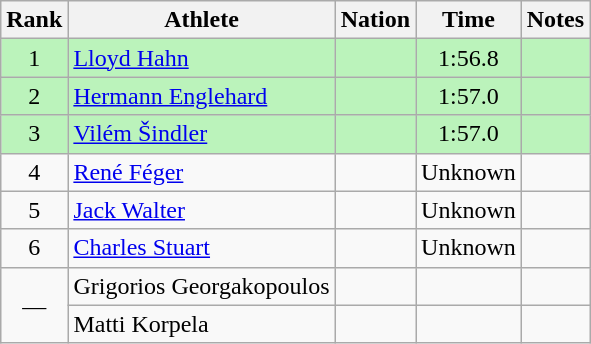<table class="wikitable sortable" style="text-align:center">
<tr>
<th>Rank</th>
<th>Athlete</th>
<th>Nation</th>
<th>Time</th>
<th>Notes</th>
</tr>
<tr bgcolor=bbf3bb>
<td>1</td>
<td align=left><a href='#'>Lloyd Hahn</a></td>
<td align=left></td>
<td>1:56.8</td>
<td></td>
</tr>
<tr bgcolor=bbf3bb>
<td>2</td>
<td align=left><a href='#'>Hermann Englehard</a></td>
<td align=left></td>
<td>1:57.0</td>
<td></td>
</tr>
<tr bgcolor=bbf3bb>
<td>3</td>
<td align=left><a href='#'>Vilém Šindler</a></td>
<td align=left></td>
<td>1:57.0</td>
<td></td>
</tr>
<tr>
<td>4</td>
<td align=left><a href='#'>René Féger</a></td>
<td align=left></td>
<td data-sort-value=3:00.0>Unknown</td>
<td></td>
</tr>
<tr>
<td>5</td>
<td align=left><a href='#'>Jack Walter</a></td>
<td align=left></td>
<td data-sort-value=4:00.0>Unknown</td>
<td></td>
</tr>
<tr>
<td>6</td>
<td align=left><a href='#'>Charles Stuart</a></td>
<td align=left></td>
<td data-sort-value=5:00.0>Unknown</td>
<td></td>
</tr>
<tr>
<td rowspan=2 data-sort-value=7>—</td>
<td align=left>Grigorios Georgakopoulos</td>
<td align=left></td>
<td></td>
<td></td>
</tr>
<tr>
<td align=left>Matti Korpela</td>
<td align=left></td>
<td></td>
<td></td>
</tr>
</table>
